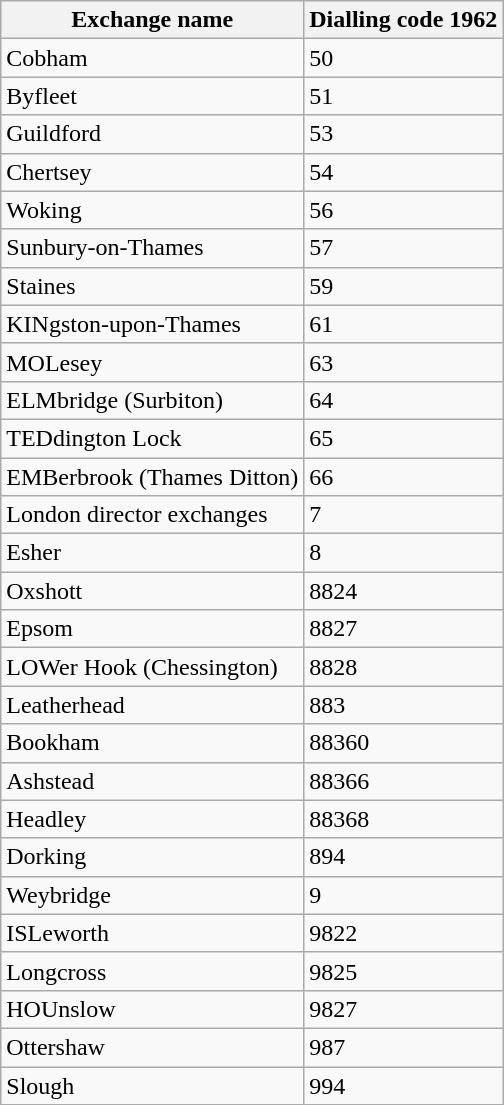<table class="wikitable" style="width: auto; margin-left: 1.5em;">
<tr>
<th scope="col">Exchange name</th>
<th scope="col">Dialling code 1962</th>
</tr>
<tr>
<td>Cobham</td>
<td>50</td>
</tr>
<tr>
<td>Byfleet</td>
<td>51</td>
</tr>
<tr>
<td>Guildford</td>
<td>53</td>
</tr>
<tr>
<td>Chertsey</td>
<td>54</td>
</tr>
<tr>
<td>Woking</td>
<td>56</td>
</tr>
<tr>
<td>Sunbury-on-Thames</td>
<td>57</td>
</tr>
<tr>
<td>Staines</td>
<td>59</td>
</tr>
<tr>
<td>KINgston-upon-Thames</td>
<td>61</td>
</tr>
<tr>
<td>MOLesey</td>
<td>63</td>
</tr>
<tr>
<td>ELMbridge (Surbiton)</td>
<td>64</td>
</tr>
<tr>
<td>TEDdington Lock</td>
<td>65</td>
</tr>
<tr>
<td>EMBerbrook (Thames Ditton)</td>
<td>66</td>
</tr>
<tr>
<td>London director exchanges</td>
<td>7</td>
</tr>
<tr>
<td>Esher</td>
<td>8</td>
</tr>
<tr>
<td>Oxshott</td>
<td>8824</td>
</tr>
<tr>
<td>Epsom</td>
<td>8827</td>
</tr>
<tr>
<td>LOWer Hook (Chessington)</td>
<td>8828</td>
</tr>
<tr>
<td>Leatherhead</td>
<td>883</td>
</tr>
<tr>
<td>Bookham</td>
<td>88360</td>
</tr>
<tr>
<td>Ashstead</td>
<td>88366</td>
</tr>
<tr>
<td>Headley</td>
<td>88368</td>
</tr>
<tr>
<td>Dorking</td>
<td>894</td>
</tr>
<tr>
<td>Weybridge</td>
<td>9</td>
</tr>
<tr>
<td>ISLeworth</td>
<td>9822</td>
</tr>
<tr>
<td>Longcross</td>
<td>9825</td>
</tr>
<tr>
<td>HOUnslow</td>
<td>9827</td>
</tr>
<tr>
<td>Ottershaw</td>
<td>987</td>
</tr>
<tr>
<td>Slough</td>
<td>994</td>
</tr>
</table>
